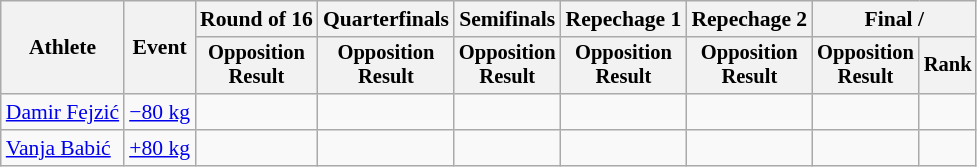<table class="wikitable" style="font-size:90%">
<tr>
<th rowspan="2">Athlete</th>
<th rowspan="2">Event</th>
<th>Round of 16</th>
<th>Quarterfinals</th>
<th>Semifinals</th>
<th>Repechage 1</th>
<th>Repechage 2</th>
<th colspan=2>Final / </th>
</tr>
<tr style="font-size:95%">
<th>Opposition<br>Result</th>
<th>Opposition<br>Result</th>
<th>Opposition<br>Result</th>
<th>Opposition<br>Result</th>
<th>Opposition<br>Result</th>
<th>Opposition<br>Result</th>
<th>Rank</th>
</tr>
<tr align=center>
<td align=left><a href='#'>Damir Fejzić</a></td>
<td align=left><a href='#'>−80 kg</a></td>
<td></td>
<td></td>
<td></td>
<td></td>
<td></td>
<td></td>
<td></td>
</tr>
<tr align=center>
<td align=left><a href='#'>Vanja Babić</a></td>
<td align=left><a href='#'>+80 kg</a></td>
<td></td>
<td></td>
<td></td>
<td></td>
<td></td>
<td></td>
<td></td>
</tr>
</table>
